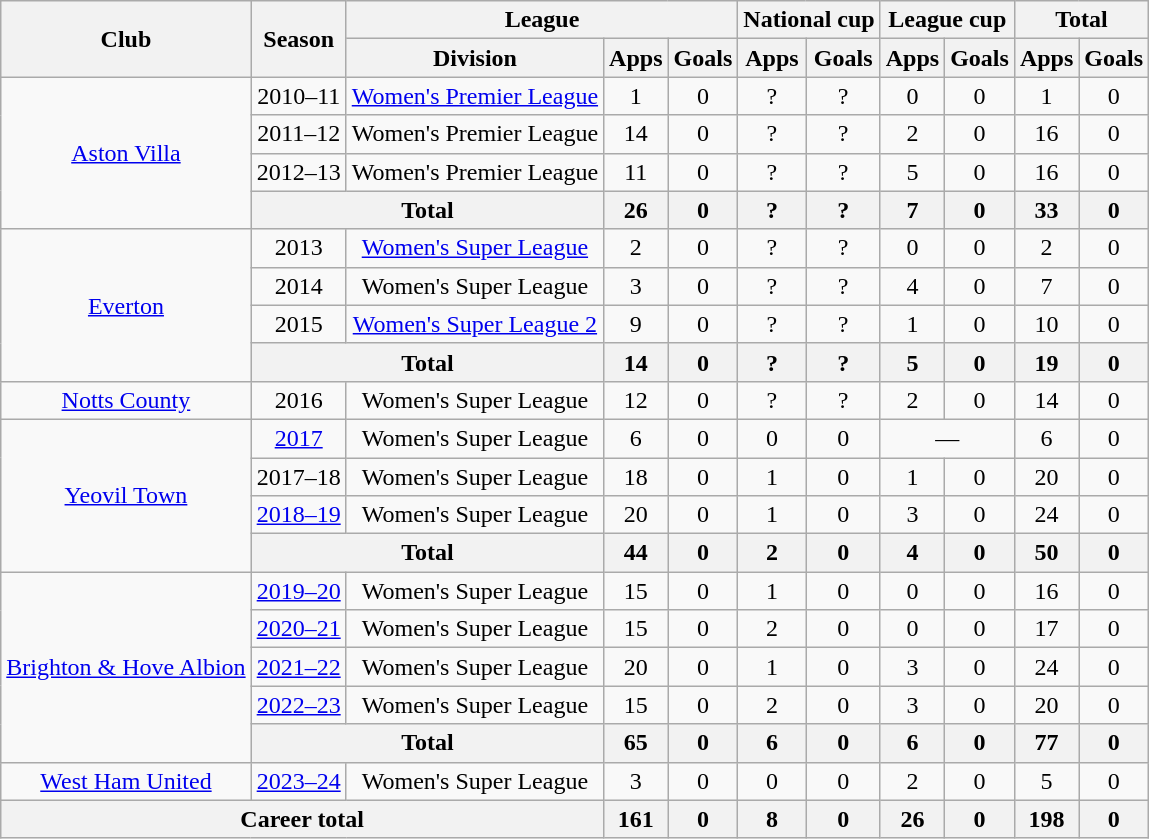<table class="wikitable" style="text-align:center">
<tr>
<th rowspan="2">Club</th>
<th rowspan="2">Season</th>
<th colspan="3">League</th>
<th colspan="2">National cup</th>
<th colspan="2">League cup</th>
<th colspan="2">Total</th>
</tr>
<tr>
<th>Division</th>
<th>Apps</th>
<th>Goals</th>
<th>Apps</th>
<th>Goals</th>
<th>Apps</th>
<th>Goals</th>
<th>Apps</th>
<th>Goals</th>
</tr>
<tr>
<td rowspan="4"><a href='#'>Aston Villa</a></td>
<td>2010–11</td>
<td><a href='#'>Women's Premier League</a></td>
<td>1</td>
<td>0</td>
<td>?</td>
<td>?</td>
<td>0</td>
<td>0</td>
<td>1</td>
<td>0</td>
</tr>
<tr>
<td>2011–12</td>
<td>Women's Premier League</td>
<td>14</td>
<td>0</td>
<td>?</td>
<td>?</td>
<td>2</td>
<td>0</td>
<td>16</td>
<td>0</td>
</tr>
<tr>
<td>2012–13</td>
<td>Women's Premier League</td>
<td>11</td>
<td>0</td>
<td>?</td>
<td>?</td>
<td>5</td>
<td>0</td>
<td>16</td>
<td>0</td>
</tr>
<tr>
<th colspan="2">Total</th>
<th>26</th>
<th>0</th>
<th>?</th>
<th>?</th>
<th>7</th>
<th>0</th>
<th>33</th>
<th>0</th>
</tr>
<tr>
<td rowspan="4"><a href='#'>Everton</a></td>
<td>2013</td>
<td><a href='#'>Women's Super League</a></td>
<td>2</td>
<td>0</td>
<td>?</td>
<td>?</td>
<td>0</td>
<td>0</td>
<td>2</td>
<td>0</td>
</tr>
<tr>
<td>2014</td>
<td>Women's Super League</td>
<td>3</td>
<td>0</td>
<td>?</td>
<td>?</td>
<td>4</td>
<td>0</td>
<td>7</td>
<td>0</td>
</tr>
<tr>
<td>2015</td>
<td><a href='#'>Women's Super League 2</a></td>
<td>9</td>
<td>0</td>
<td>?</td>
<td>?</td>
<td>1</td>
<td>0</td>
<td>10</td>
<td>0</td>
</tr>
<tr>
<th colspan="2">Total</th>
<th>14</th>
<th>0</th>
<th>?</th>
<th>?</th>
<th>5</th>
<th>0</th>
<th>19</th>
<th>0</th>
</tr>
<tr>
<td><a href='#'>Notts County</a></td>
<td>2016</td>
<td>Women's Super League</td>
<td>12</td>
<td>0</td>
<td>?</td>
<td>?</td>
<td>2</td>
<td>0</td>
<td>14</td>
<td>0</td>
</tr>
<tr>
<td rowspan="4"><a href='#'>Yeovil Town</a></td>
<td><a href='#'>2017</a></td>
<td>Women's Super League</td>
<td>6</td>
<td>0</td>
<td>0</td>
<td>0</td>
<td colspan="2">—</td>
<td>6</td>
<td>0</td>
</tr>
<tr>
<td>2017–18</td>
<td>Women's Super League</td>
<td>18</td>
<td>0</td>
<td>1</td>
<td>0</td>
<td>1</td>
<td>0</td>
<td>20</td>
<td>0</td>
</tr>
<tr>
<td><a href='#'>2018–19</a></td>
<td>Women's Super League</td>
<td>20</td>
<td>0</td>
<td>1</td>
<td>0</td>
<td>3</td>
<td>0</td>
<td>24</td>
<td>0</td>
</tr>
<tr>
<th colspan="2">Total</th>
<th>44</th>
<th>0</th>
<th>2</th>
<th>0</th>
<th>4</th>
<th>0</th>
<th>50</th>
<th>0</th>
</tr>
<tr>
<td rowspan="5"><a href='#'>Brighton & Hove Albion</a></td>
<td><a href='#'>2019–20</a></td>
<td>Women's Super League</td>
<td>15</td>
<td>0</td>
<td>1</td>
<td>0</td>
<td>0</td>
<td>0</td>
<td>16</td>
<td>0</td>
</tr>
<tr>
<td><a href='#'>2020–21</a></td>
<td>Women's Super League</td>
<td>15</td>
<td>0</td>
<td>2</td>
<td>0</td>
<td>0</td>
<td>0</td>
<td>17</td>
<td>0</td>
</tr>
<tr>
<td><a href='#'>2021–22</a></td>
<td>Women's Super League</td>
<td>20</td>
<td>0</td>
<td>1</td>
<td>0</td>
<td>3</td>
<td>0</td>
<td>24</td>
<td>0</td>
</tr>
<tr>
<td><a href='#'>2022–23</a></td>
<td>Women's Super League</td>
<td>15</td>
<td>0</td>
<td>2</td>
<td>0</td>
<td>3</td>
<td>0</td>
<td>20</td>
<td>0</td>
</tr>
<tr>
<th colspan="2">Total</th>
<th>65</th>
<th>0</th>
<th>6</th>
<th>0</th>
<th>6</th>
<th>0</th>
<th>77</th>
<th>0</th>
</tr>
<tr>
<td><a href='#'>West Ham United</a></td>
<td><a href='#'>2023–24</a></td>
<td>Women's Super League</td>
<td>3</td>
<td>0</td>
<td>0</td>
<td>0</td>
<td>2</td>
<td>0</td>
<td>5</td>
<td>0</td>
</tr>
<tr>
<th colspan="3">Career total</th>
<th>161</th>
<th>0</th>
<th>8</th>
<th>0</th>
<th>26</th>
<th>0</th>
<th>198</th>
<th>0</th>
</tr>
</table>
